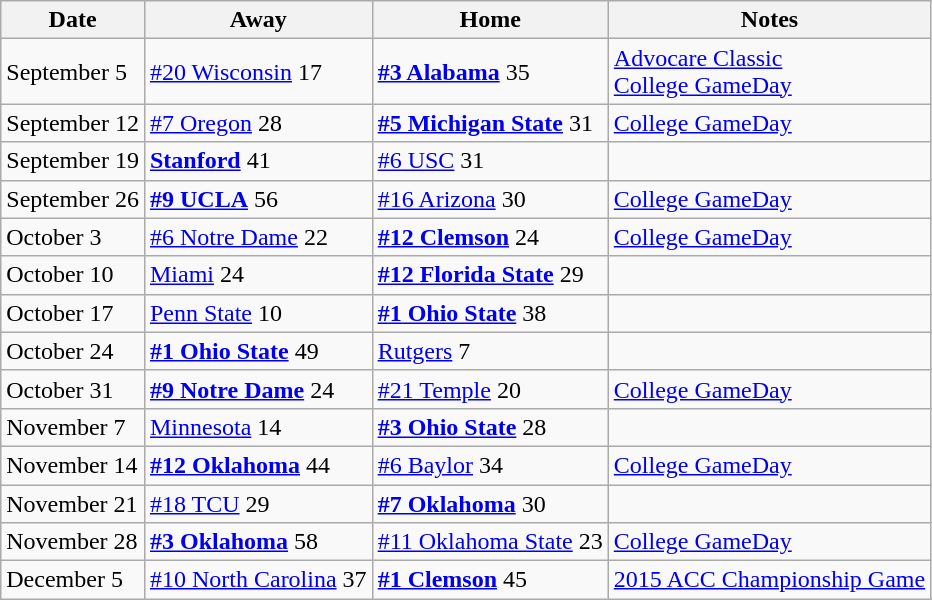<table class="wikitable sortable">
<tr>
<th>Date</th>
<th>Away</th>
<th>Home</th>
<th>Notes</th>
</tr>
<tr>
<td>September 5</td>
<td><a href='#'>#20 Wisconsin</a> 17</td>
<td><strong><a href='#'>#3 Alabama</a></strong> 35</td>
<td><a href='#'>Advocare Classic</a><br><a href='#'>College GameDay</a></td>
</tr>
<tr>
<td>September 12</td>
<td><a href='#'>#7 Oregon</a> 28</td>
<td><strong><a href='#'>#5 Michigan State</a></strong> 31</td>
<td><a href='#'>College GameDay</a></td>
</tr>
<tr>
<td>September 19</td>
<td><strong><a href='#'>Stanford</a></strong> 41</td>
<td><a href='#'>#6 USC</a> 31</td>
<td></td>
</tr>
<tr>
<td>September 26</td>
<td><strong><a href='#'>#9 UCLA</a></strong> 56</td>
<td><a href='#'>#16 Arizona</a> 30</td>
<td><a href='#'>College GameDay</a></td>
</tr>
<tr>
<td>October 3</td>
<td><a href='#'>#6 Notre Dame</a> 22</td>
<td><strong><a href='#'>#12 Clemson</a></strong> 24</td>
<td><a href='#'>College GameDay</a></td>
</tr>
<tr>
<td>October 10</td>
<td><a href='#'>Miami</a> 24</td>
<td><strong><a href='#'>#12 Florida State</a></strong> 29</td>
<td></td>
</tr>
<tr>
<td>October 17</td>
<td><a href='#'>Penn State</a> 10</td>
<td><strong><a href='#'>#1 Ohio State</a></strong> 38</td>
<td></td>
</tr>
<tr>
<td>October 24</td>
<td><strong><a href='#'>#1 Ohio State</a></strong> 49</td>
<td><a href='#'>Rutgers</a> 7</td>
<td></td>
</tr>
<tr>
<td>October 31</td>
<td><strong><a href='#'>#9 Notre Dame</a></strong> 24</td>
<td><a href='#'>#21 Temple</a> 20</td>
<td><a href='#'>College GameDay</a></td>
</tr>
<tr>
<td>November 7</td>
<td><a href='#'>Minnesota</a> 14</td>
<td><strong><a href='#'>#3 Ohio State</a></strong> 28</td>
<td></td>
</tr>
<tr>
<td>November 14</td>
<td><strong><a href='#'>#12 Oklahoma</a></strong> 44</td>
<td><a href='#'>#6 Baylor</a> 34</td>
<td><a href='#'>College GameDay</a></td>
</tr>
<tr>
<td>November 21</td>
<td><a href='#'>#18 TCU</a> 29</td>
<td><strong><a href='#'>#7 Oklahoma</a></strong> 30</td>
<td></td>
</tr>
<tr>
<td>November 28</td>
<td><strong><a href='#'>#3 Oklahoma</a></strong> 58</td>
<td><a href='#'>#11 Oklahoma State</a> 23</td>
<td><a href='#'>College GameDay</a></td>
</tr>
<tr>
<td>December 5</td>
<td><a href='#'>#10 North Carolina</a> 37</td>
<td><strong><a href='#'>#1 Clemson</a></strong> 45</td>
<td><a href='#'>2015 ACC Championship Game</a></td>
</tr>
</table>
